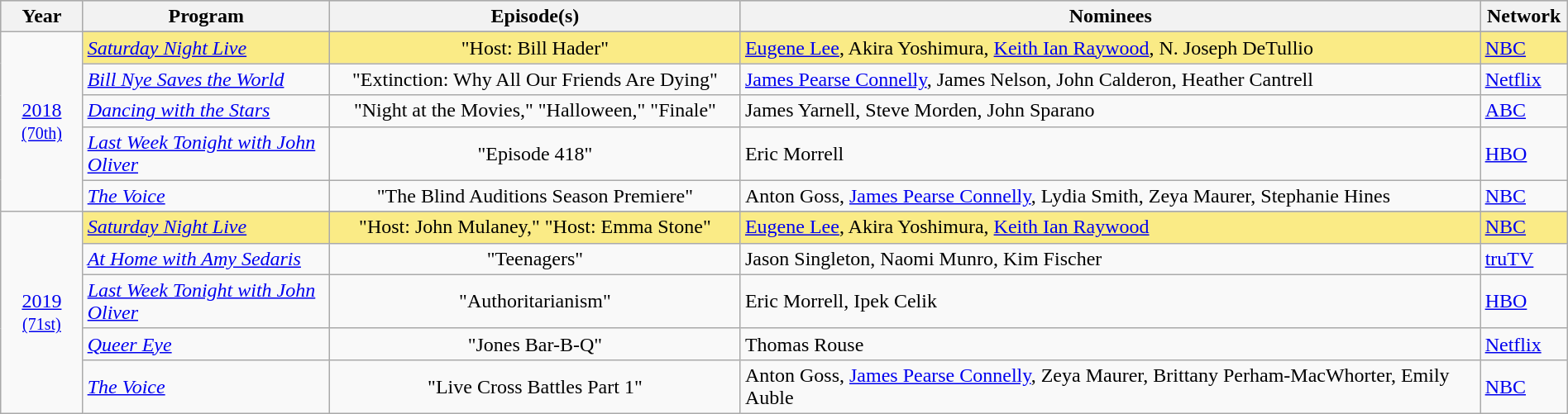<table class="wikitable" style="width:100%">
<tr bgcolor="#bebebe">
<th width="5%">Year</th>
<th width="15%">Program</th>
<th width="25%">Episode(s)</th>
<th width="45%">Nominees</th>
<th width="5%">Network</th>
</tr>
<tr>
<td rowspan=6 style="text-align:center"><a href='#'>2018</a><br><small><a href='#'>(70th)</a></small><br></td>
</tr>
<tr style="background:#FAEB86">
<td><em><a href='#'>Saturday Night Live</a></em></td>
<td align=center>"Host: Bill Hader"</td>
<td><a href='#'>Eugene Lee</a>, Akira Yoshimura, <a href='#'>Keith Ian Raywood</a>, N. Joseph DeTullio</td>
<td><a href='#'>NBC</a></td>
</tr>
<tr>
<td><em><a href='#'>Bill Nye Saves the World</a></em></td>
<td align=center>"Extinction: Why All Our Friends Are Dying"</td>
<td><a href='#'>James Pearse Connelly</a>, James Nelson, John Calderon, Heather Cantrell</td>
<td><a href='#'>Netflix</a></td>
</tr>
<tr>
<td><em><a href='#'>Dancing with the Stars</a></em></td>
<td align=center>"Night at the Movies," "Halloween," "Finale"</td>
<td>James Yarnell, Steve Morden, John Sparano</td>
<td><a href='#'>ABC</a></td>
</tr>
<tr>
<td><em><a href='#'>Last Week Tonight with John Oliver</a></em></td>
<td align=center>"Episode 418"</td>
<td>Eric Morrell</td>
<td><a href='#'>HBO</a></td>
</tr>
<tr>
<td><em><a href='#'>The Voice</a></em></td>
<td align=center>"The Blind Auditions Season Premiere"</td>
<td>Anton Goss, <a href='#'>James Pearse Connelly</a>, Lydia Smith, Zeya Maurer, Stephanie Hines</td>
<td><a href='#'>NBC</a></td>
</tr>
<tr>
<td rowspan=6 style="text-align:center"><a href='#'>2019</a><br><small><a href='#'>(71st)</a></small><br></td>
</tr>
<tr style="background:#FAEB86">
<td><em><a href='#'>Saturday Night Live</a></em></td>
<td align=center>"Host: John Mulaney," "Host: Emma Stone"</td>
<td><a href='#'>Eugene Lee</a>, Akira Yoshimura, <a href='#'>Keith Ian Raywood</a></td>
<td><a href='#'>NBC</a></td>
</tr>
<tr>
<td><em><a href='#'>At Home with Amy Sedaris</a></em></td>
<td align=center>"Teenagers"</td>
<td>Jason Singleton, Naomi Munro, Kim Fischer</td>
<td><a href='#'>truTV</a></td>
</tr>
<tr>
<td><em><a href='#'>Last Week Tonight with John Oliver</a></em></td>
<td align=center>"Authoritarianism"</td>
<td>Eric Morrell, Ipek Celik</td>
<td><a href='#'>HBO</a></td>
</tr>
<tr>
<td><em><a href='#'>Queer Eye</a></em></td>
<td align=center>"Jones Bar-B-Q"</td>
<td>Thomas Rouse</td>
<td><a href='#'>Netflix</a></td>
</tr>
<tr>
<td><em><a href='#'>The Voice</a></em></td>
<td align=center>"Live Cross Battles Part 1"</td>
<td>Anton Goss, <a href='#'>James Pearse Connelly</a>, Zeya Maurer, Brittany Perham-MacWhorter, Emily Auble</td>
<td><a href='#'>NBC</a></td>
</tr>
</table>
